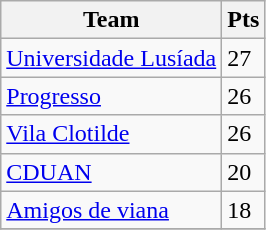<table class="wikitable">
<tr>
<th>Team</th>
<th>Pts</th>
</tr>
<tr>
<td><a href='#'>Universidade Lusíada</a></td>
<td>27</td>
</tr>
<tr>
<td><a href='#'>Progresso</a></td>
<td>26</td>
</tr>
<tr>
<td><a href='#'>Vila Clotilde</a></td>
<td>26</td>
</tr>
<tr>
<td><a href='#'>CDUAN</a></td>
<td>20</td>
</tr>
<tr>
<td><a href='#'>Amigos de viana</a></td>
<td>18</td>
</tr>
<tr>
</tr>
</table>
